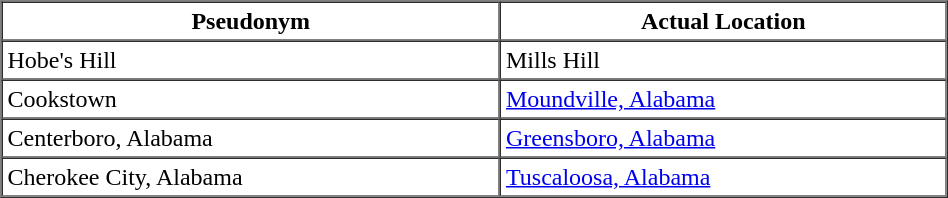<table border="1" cellpadding="3" cellspacing="0" style="width:50%;" align=center>
<tr>
<td align="center"><strong>Pseudonym</strong></td>
<td align="center"><strong>Actual Location</strong></td>
</tr>
<tr>
<td>Hobe's Hill</td>
<td>Mills Hill</td>
</tr>
<tr>
<td>Cookstown</td>
<td><a href='#'>Moundville, Alabama</a></td>
</tr>
<tr>
<td>Centerboro, Alabama</td>
<td><a href='#'>Greensboro, Alabama</a></td>
</tr>
<tr>
<td>Cherokee City, Alabama</td>
<td><a href='#'>Tuscaloosa, Alabama</a></td>
</tr>
</table>
